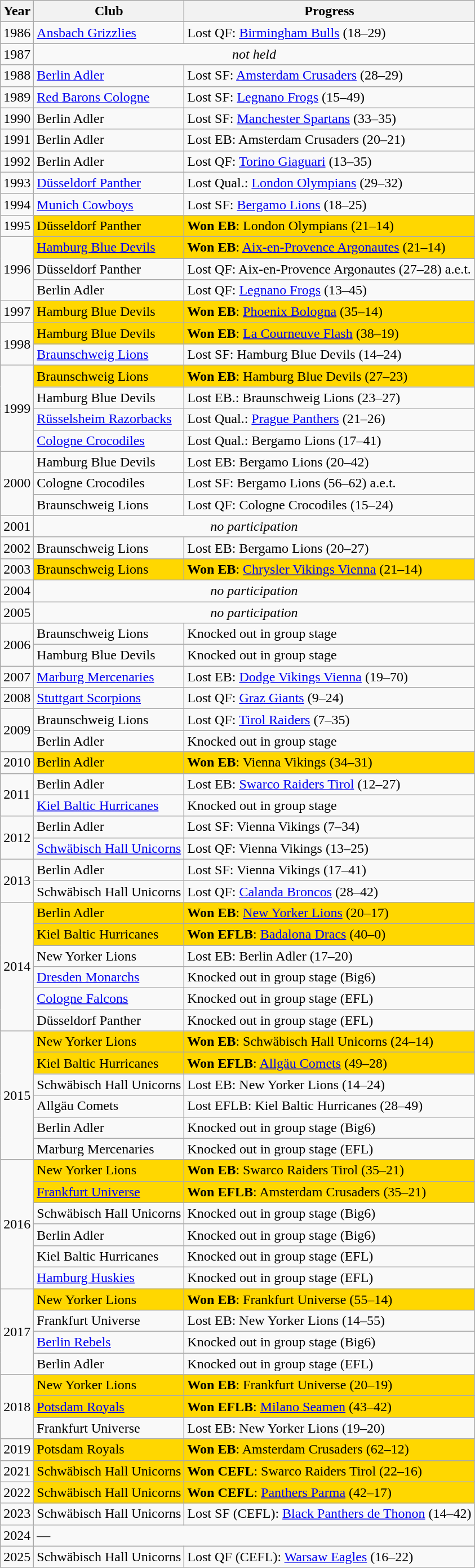<table class="wikitable">
<tr>
<th>Year</th>
<th>Club</th>
<th>Progress</th>
</tr>
<tr>
<td>1986</td>
<td><a href='#'>Ansbach Grizzlies</a></td>
<td>Lost QF:  <a href='#'>Birmingham Bulls</a> (18–29)</td>
</tr>
<tr>
<td>1987</td>
<td colspan="2" style="text-align:center"><em>not held</em></td>
</tr>
<tr>
<td>1988</td>
<td><a href='#'>Berlin Adler</a></td>
<td>Lost SF:  <a href='#'>Amsterdam Crusaders</a> (28–29)</td>
</tr>
<tr>
<td>1989</td>
<td><a href='#'>Red Barons Cologne</a></td>
<td>Lost SF:  <a href='#'>Legnano Frogs</a> (15–49)</td>
</tr>
<tr>
<td>1990</td>
<td>Berlin Adler</td>
<td>Lost SF:  <a href='#'>Manchester Spartans</a> (33–35)</td>
</tr>
<tr>
<td>1991</td>
<td>Berlin Adler</td>
<td>Lost EB:  Amsterdam Crusaders (20–21)</td>
</tr>
<tr>
<td>1992</td>
<td>Berlin Adler</td>
<td>Lost QF:  <a href='#'>Torino Giaguari</a> (13–35)</td>
</tr>
<tr>
<td>1993</td>
<td><a href='#'>Düsseldorf Panther</a></td>
<td>Lost Qual.:  <a href='#'>London Olympians</a> (29–32)</td>
</tr>
<tr>
<td>1994</td>
<td><a href='#'>Munich Cowboys</a></td>
<td>Lost SF:  <a href='#'>Bergamo Lions</a> (18–25)</td>
</tr>
<tr>
<td>1995</td>
<td style="background:gold">Düsseldorf Panther</td>
<td style="background:gold"><strong>Won EB</strong>:  London Olympians (21–14)</td>
</tr>
<tr>
<td rowspan="3">1996</td>
<td style="background:gold"><a href='#'>Hamburg Blue Devils</a></td>
<td style="background:gold"><strong>Won EB</strong>:  <a href='#'>Aix-en-Provence Argonautes</a> (21–14)</td>
</tr>
<tr>
<td>Düsseldorf Panther</td>
<td>Lost QF:  Aix-en-Provence Argonautes (27–28) a.e.t.</td>
</tr>
<tr>
<td>Berlin Adler</td>
<td>Lost QF:  <a href='#'>Legnano Frogs</a> (13–45)</td>
</tr>
<tr>
<td>1997</td>
<td style="background:gold">Hamburg Blue Devils</td>
<td style="background:gold"><strong>Won EB</strong>:  <a href='#'>Phoenix Bologna</a> (35–14)</td>
</tr>
<tr>
<td rowspan="2">1998</td>
<td style="background:gold">Hamburg Blue Devils</td>
<td style="background:gold"><strong>Won EB</strong>:  <a href='#'>La Courneuve Flash</a> (38–19)</td>
</tr>
<tr>
<td><a href='#'>Braunschweig Lions</a></td>
<td>Lost SF:  Hamburg Blue Devils (14–24)</td>
</tr>
<tr>
<td rowspan="4">1999</td>
<td style="background:gold">Braunschweig Lions</td>
<td style="background:gold"><strong>Won EB</strong>:  Hamburg Blue Devils (27–23)</td>
</tr>
<tr>
<td>Hamburg Blue Devils</td>
<td>Lost EB.:  Braunschweig Lions (23–27)</td>
</tr>
<tr>
<td><a href='#'>Rüsselsheim Razorbacks</a></td>
<td>Lost Qual.:  <a href='#'>Prague Panthers</a> (21–26)</td>
</tr>
<tr>
<td><a href='#'>Cologne Crocodiles</a></td>
<td>Lost Qual.:  Bergamo Lions (17–41)</td>
</tr>
<tr>
<td rowspan="3">2000</td>
<td>Hamburg Blue Devils</td>
<td>Lost EB:  Bergamo Lions (20–42)</td>
</tr>
<tr>
<td>Cologne Crocodiles</td>
<td>Lost SF:  Bergamo Lions (56–62) a.e.t.</td>
</tr>
<tr>
<td>Braunschweig Lions</td>
<td>Lost QF:  Cologne Crocodiles (15–24)</td>
</tr>
<tr>
<td>2001</td>
<td colspan="2" style="text-align:center;"><em>no participation</em></td>
</tr>
<tr>
<td>2002</td>
<td>Braunschweig Lions</td>
<td>Lost EB:  Bergamo Lions (20–27)</td>
</tr>
<tr>
<td>2003</td>
<td style="background:gold">Braunschweig Lions</td>
<td style="background:gold"><strong>Won EB</strong>:  <a href='#'>Chrysler Vikings Vienna</a> (21–14)</td>
</tr>
<tr>
<td>2004</td>
<td colspan="2" style="text-align:center;"><em>no participation</em></td>
</tr>
<tr>
<td>2005</td>
<td colspan="2" style="text-align:center;"><em>no participation</em></td>
</tr>
<tr>
<td rowspan="2">2006</td>
<td>Braunschweig Lions</td>
<td>Knocked out in group stage</td>
</tr>
<tr>
<td>Hamburg Blue Devils</td>
<td>Knocked out in group stage</td>
</tr>
<tr>
<td>2007</td>
<td><a href='#'>Marburg Mercenaries</a></td>
<td>Lost EB:  <a href='#'>Dodge Vikings Vienna</a> (19–70)</td>
</tr>
<tr>
<td>2008</td>
<td><a href='#'>Stuttgart Scorpions</a></td>
<td>Lost QF:  <a href='#'>Graz Giants</a> (9–24)</td>
</tr>
<tr>
<td rowspan="2">2009</td>
<td>Braunschweig Lions</td>
<td>Lost QF:  <a href='#'>Tirol Raiders</a> (7–35)</td>
</tr>
<tr>
<td>Berlin Adler</td>
<td>Knocked out in group stage</td>
</tr>
<tr>
<td>2010</td>
<td style="background:gold">Berlin Adler</td>
<td style="background:gold"><strong>Won EB</strong>:  Vienna Vikings (34–31)</td>
</tr>
<tr>
<td rowspan="2">2011</td>
<td>Berlin Adler</td>
<td>Lost EB:  <a href='#'>Swarco Raiders Tirol</a> (12–27)</td>
</tr>
<tr>
<td><a href='#'>Kiel Baltic Hurricanes</a></td>
<td>Knocked out in group stage</td>
</tr>
<tr>
<td rowspan="2">2012</td>
<td>Berlin Adler</td>
<td>Lost SF:  Vienna Vikings (7–34)</td>
</tr>
<tr>
<td><a href='#'>Schwäbisch Hall Unicorns</a></td>
<td>Lost QF:  Vienna Vikings (13–25)</td>
</tr>
<tr>
<td rowspan="2">2013</td>
<td>Berlin Adler</td>
<td>Lost SF:  Vienna Vikings (17–41)</td>
</tr>
<tr>
<td>Schwäbisch Hall Unicorns</td>
<td>Lost QF:  <a href='#'>Calanda Broncos</a> (28–42)</td>
</tr>
<tr>
<td rowspan="6">2014</td>
<td style="background:gold">Berlin Adler</td>
<td style="background:gold"><strong>Won EB</strong>:  <a href='#'>New Yorker Lions</a> (20–17)</td>
</tr>
<tr style="background:gold">
<td>Kiel Baltic Hurricanes</td>
<td><strong>Won EFLB</strong>:  <a href='#'>Badalona Dracs</a> (40–0)</td>
</tr>
<tr>
<td>New Yorker Lions</td>
<td>Lost EB:  Berlin Adler (17–20)</td>
</tr>
<tr>
<td><a href='#'>Dresden Monarchs</a></td>
<td>Knocked out in group stage (Big6)</td>
</tr>
<tr>
<td><a href='#'>Cologne Falcons</a></td>
<td>Knocked out in group stage (EFL)</td>
</tr>
<tr>
<td>Düsseldorf Panther</td>
<td>Knocked out in group stage (EFL)</td>
</tr>
<tr>
<td rowspan="6">2015</td>
<td style="background:gold">New Yorker Lions</td>
<td style="background:gold"><strong>Won EB</strong>:  Schwäbisch Hall Unicorns (24–14)</td>
</tr>
<tr style="background:gold">
<td>Kiel Baltic Hurricanes</td>
<td><strong>Won EFLB</strong>:  <a href='#'>Allgäu Comets</a> (49–28)</td>
</tr>
<tr>
<td>Schwäbisch Hall Unicorns</td>
<td>Lost EB:  New Yorker Lions (14–24)</td>
</tr>
<tr>
<td>Allgäu Comets</td>
<td>Lost EFLB:  Kiel Baltic Hurricanes (28–49)</td>
</tr>
<tr>
<td>Berlin Adler</td>
<td>Knocked out in group stage (Big6)</td>
</tr>
<tr>
<td>Marburg Mercenaries</td>
<td>Knocked out in group stage (EFL)</td>
</tr>
<tr>
<td rowspan="6">2016</td>
<td style="background:gold">New Yorker Lions</td>
<td style="background:gold"><strong>Won EB</strong>:  Swarco Raiders Tirol (35–21)</td>
</tr>
<tr style="background:gold;">
<td><a href='#'>Frankfurt Universe</a></td>
<td><strong>Won EFLB</strong>:  Amsterdam Crusaders (35–21)</td>
</tr>
<tr>
<td>Schwäbisch Hall Unicorns</td>
<td>Knocked out in group stage (Big6)</td>
</tr>
<tr>
<td>Berlin Adler</td>
<td>Knocked out in group stage (Big6)</td>
</tr>
<tr>
<td>Kiel Baltic Hurricanes</td>
<td>Knocked out in group stage (EFL)</td>
</tr>
<tr>
<td><a href='#'>Hamburg Huskies</a></td>
<td>Knocked out in group stage (EFL)</td>
</tr>
<tr>
<td rowspan="4">2017</td>
<td style="background:gold">New Yorker Lions</td>
<td style="background:gold"><strong>Won EB</strong>:  Frankfurt Universe (55–14)</td>
</tr>
<tr>
<td>Frankfurt Universe</td>
<td>Lost EB:  New Yorker Lions (14–55)</td>
</tr>
<tr>
<td><a href='#'>Berlin Rebels</a></td>
<td>Knocked out in group stage (Big6)</td>
</tr>
<tr>
<td>Berlin Adler</td>
<td>Knocked out in group stage (EFL)</td>
</tr>
<tr>
<td rowspan="3">2018</td>
<td style="background:gold">New Yorker Lions</td>
<td style="background:gold"><strong>Won EB</strong>:  Frankfurt Universe (20–19)</td>
</tr>
<tr style="background:gold">
<td><a href='#'>Potsdam Royals</a></td>
<td><strong>Won EFLB</strong>:  <a href='#'>Milano Seamen</a> (43–42)</td>
</tr>
<tr>
<td>Frankfurt Universe</td>
<td>Lost EB:  New Yorker Lions (19–20)</td>
</tr>
<tr>
<td>2019</td>
<td style="background:gold">Potsdam Royals</td>
<td style="background:gold"><strong>Won EB</strong>:  Amsterdam Crusaders (62–12)</td>
</tr>
<tr>
<td>2021</td>
<td style="background:gold">Schwäbisch Hall Unicorns</td>
<td style="background:gold"><strong>Won CEFL</strong>:  Swarco Raiders Tirol (22–16)</td>
</tr>
<tr>
<td>2022</td>
<td style="background:gold">Schwäbisch Hall Unicorns</td>
<td style="background:gold"><strong>Won CEFL</strong>:  <a href='#'>Panthers Parma</a> (42–17)</td>
</tr>
<tr>
<td>2023</td>
<td>Schwäbisch Hall Unicorns</td>
<td>Lost SF (CEFL):  <a href='#'>Black Panthers de Thonon</a> (14–42)</td>
</tr>
<tr>
<td>2024</td>
<td colspan=2>—</td>
</tr>
<tr>
<td>2025</td>
<td>Schwäbisch Hall Unicorns</td>
<td>Lost QF (CEFL):  <a href='#'>Warsaw Eagles</a> (16–22)</td>
</tr>
</table>
